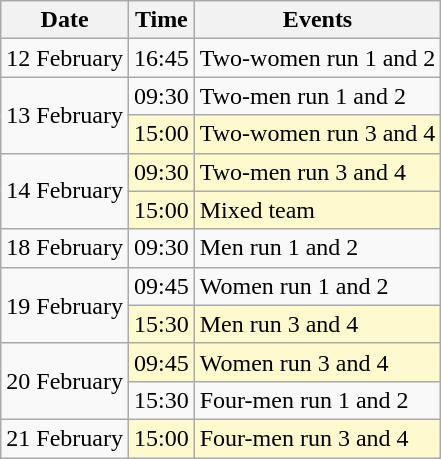<table class="wikitable" border="1">
<tr>
<th>Date</th>
<th>Time</th>
<th>Events</th>
</tr>
<tr>
<td>12 February</td>
<td>16:45</td>
<td>Two-women run 1 and 2</td>
</tr>
<tr>
<td rowspan=2>13 February</td>
<td>09:30</td>
<td>Two-men run 1 and 2</td>
</tr>
<tr bgcolor=lemonchiffon>
<td>15:00</td>
<td>Two-women run 3 and 4</td>
</tr>
<tr>
<td rowspan=2>14 February</td>
<td bgcolor=lemonchiffon>09:30</td>
<td bgcolor=lemonchiffon>Two-men run 3 and 4</td>
</tr>
<tr bgcolor=lemonchiffon>
<td>15:00</td>
<td>Mixed team</td>
</tr>
<tr>
<td>18 February</td>
<td>09:30</td>
<td>Men run 1 and 2</td>
</tr>
<tr>
<td rowspan=2>19 February</td>
<td>09:45</td>
<td>Women run 1 and 2</td>
</tr>
<tr bgcolor=lemonchiffon>
<td>15:30</td>
<td>Men run 3 and 4</td>
</tr>
<tr>
<td rowspan=2>20 February</td>
<td bgcolor=lemonchiffon>09:45</td>
<td bgcolor=lemonchiffon>Women run 3 and 4</td>
</tr>
<tr>
<td>15:30</td>
<td>Four-men run 1 and 2</td>
</tr>
<tr>
<td>21 February</td>
<td bgcolor=lemonchiffon>15:00</td>
<td bgcolor=lemonchiffon>Four-men run 3 and 4</td>
</tr>
</table>
